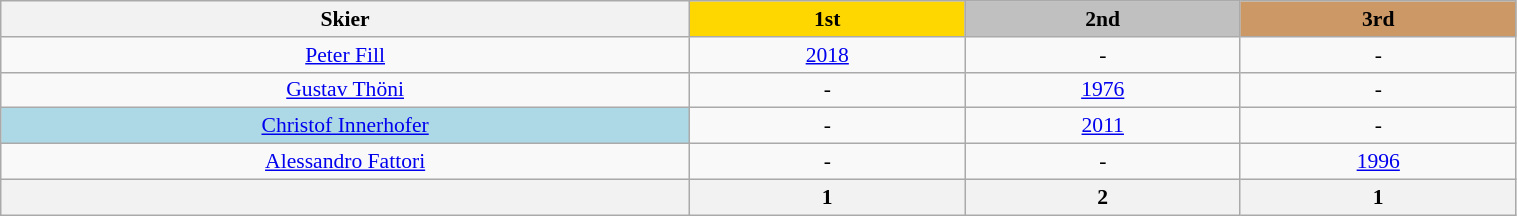<table class="wikitable" width=80% style="font-size:90%; text-align:center;">
<tr>
<th style=width:20%>Skier</th>
<th style="background:gold; width:8%">1st</th>
<th style="background:silver; width:8%">2nd</th>
<th style="background:#cc9966; width:8%">3rd</th>
</tr>
<tr>
<td><a href='#'>Peter Fill</a></td>
<td><a href='#'>2018</a></td>
<td>-</td>
<td>-</td>
</tr>
<tr>
<td><a href='#'>Gustav Thöni</a></td>
<td>-</td>
<td><a href='#'>1976</a></td>
<td>-</td>
</tr>
<tr>
<td bgcolor=lightblue><a href='#'>Christof Innerhofer</a></td>
<td>-</td>
<td><a href='#'>2011</a></td>
<td>-</td>
</tr>
<tr>
<td><a href='#'>Alessandro Fattori</a></td>
<td>-</td>
<td>-</td>
<td><a href='#'>1996</a></td>
</tr>
<tr>
<th></th>
<th>1</th>
<th>2</th>
<th>1</th>
</tr>
</table>
